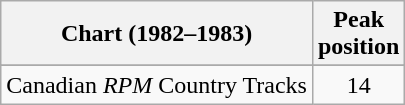<table class="wikitable sortable">
<tr>
<th align="left">Chart (1982–1983)</th>
<th align="center">Peak<br>position</th>
</tr>
<tr>
</tr>
<tr>
<td align="left">Canadian <em>RPM</em> Country Tracks</td>
<td align="center">14</td>
</tr>
</table>
